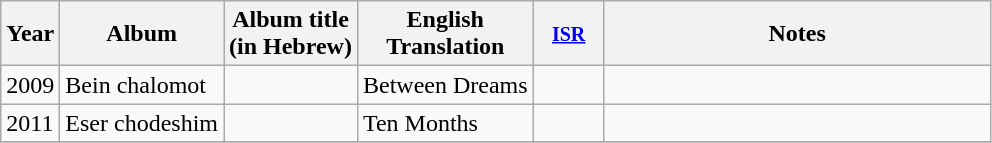<table class="wikitable">
<tr>
<th>Year</th>
<th>Album</th>
<th>Album title <br>(in Hebrew)</th>
<th>English <br>Translation</th>
<th width="40"><small><a href='#'>ISR</a></small></th>
<th width="250">Notes</th>
</tr>
<tr>
<td>2009</td>
<td>Bein chalomot</td>
<td></td>
<td>Between Dreams</td>
<td align="center"></td>
<td><br></td>
</tr>
<tr>
<td>2011</td>
<td>Eser chodeshim</td>
<td></td>
<td>Ten Months</td>
<td align="center"></td>
<td><br></td>
</tr>
<tr>
</tr>
</table>
